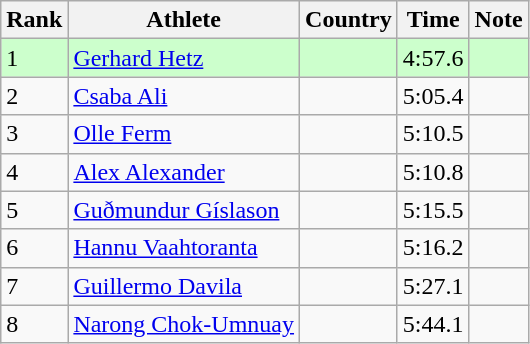<table class="wikitable sortable">
<tr>
<th>Rank</th>
<th>Athlete</th>
<th>Country</th>
<th>Time</th>
<th>Note</th>
</tr>
<tr bgcolor=#CCFFCC>
<td>1</td>
<td><a href='#'>Gerhard Hetz</a></td>
<td></td>
<td>4:57.6</td>
<td></td>
</tr>
<tr>
<td>2</td>
<td><a href='#'>Csaba Ali</a></td>
<td></td>
<td>5:05.4</td>
<td></td>
</tr>
<tr>
<td>3</td>
<td><a href='#'>Olle Ferm</a></td>
<td></td>
<td>5:10.5</td>
<td></td>
</tr>
<tr>
<td>4</td>
<td><a href='#'>Alex Alexander</a></td>
<td></td>
<td>5:10.8</td>
<td></td>
</tr>
<tr>
<td>5</td>
<td><a href='#'>Guðmundur Gíslason</a></td>
<td></td>
<td>5:15.5</td>
<td></td>
</tr>
<tr>
<td>6</td>
<td><a href='#'>Hannu Vaahtoranta</a></td>
<td></td>
<td>5:16.2</td>
<td></td>
</tr>
<tr>
<td>7</td>
<td><a href='#'>Guillermo Davila</a></td>
<td></td>
<td>5:27.1</td>
<td></td>
</tr>
<tr>
<td>8</td>
<td><a href='#'>Narong Chok-Umnuay</a></td>
<td></td>
<td>5:44.1</td>
<td></td>
</tr>
</table>
